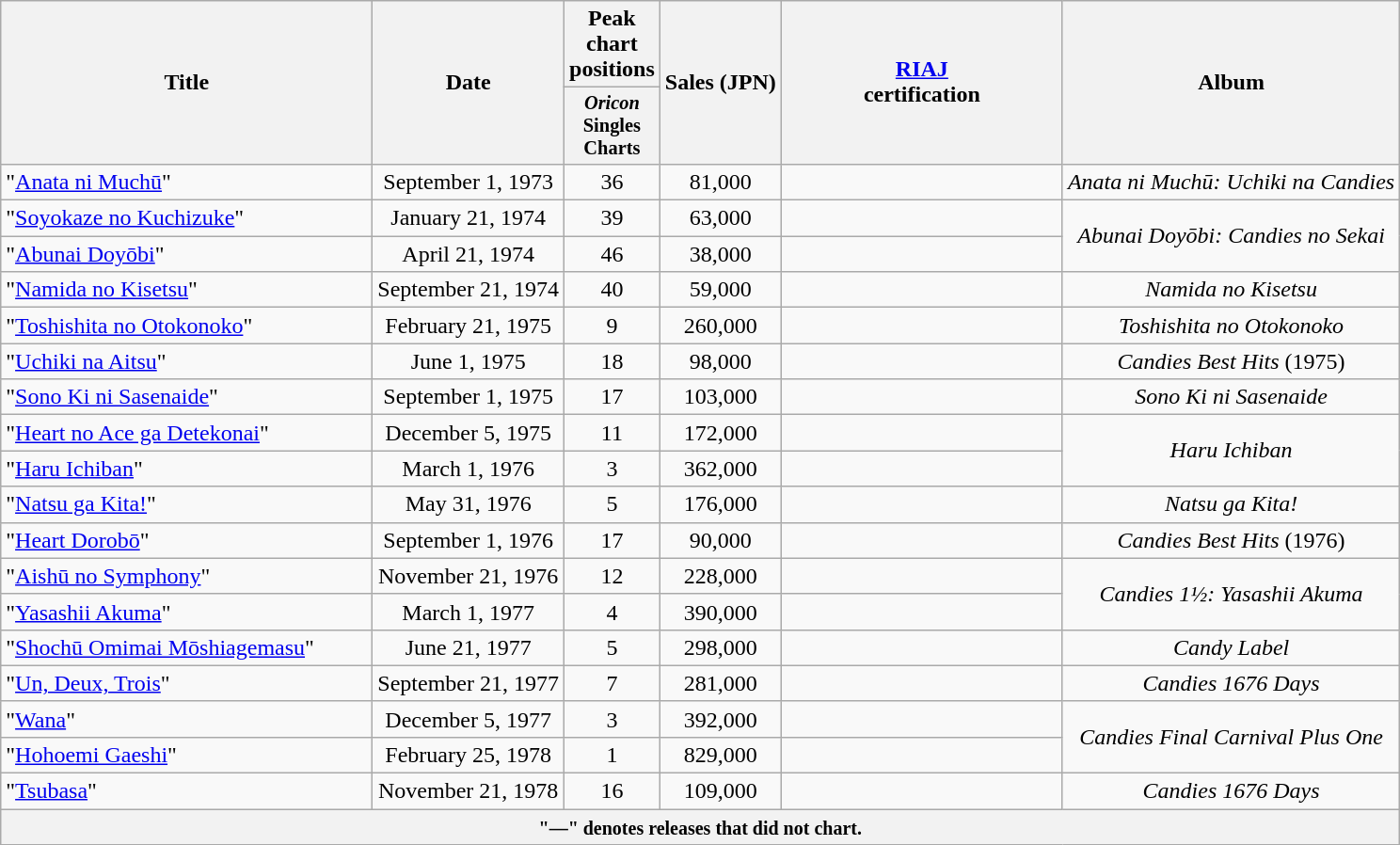<table class="wikitable plainrowheaders" style="text-align:center;">
<tr>
<th scope="col" rowspan="2" style="width:16em;">Title</th>
<th scope="col" rowspan="2">Date</th>
<th scope="col" colspan="1">Peak chart positions</th>
<th scope="col" rowspan="2">Sales (JPN)</th>
<th scope="col" rowspan="2" style="width:12em;"><a href='#'>RIAJ</a><br>certification</th>
<th scope="col" rowspan="2">Album</th>
</tr>
<tr>
<th style="width:3em;font-size:85%"><em>Oricon</em> Singles Charts<br></th>
</tr>
<tr>
<td align="left">"<a href='#'>Anata ni Muchū</a>"</td>
<td>September 1, 1973</td>
<td>36</td>
<td>81,000</td>
<td></td>
<td><em>Anata ni Muchū: Uchiki na Candies</em></td>
</tr>
<tr>
<td align="left">"<a href='#'>Soyokaze no Kuchizuke</a>"</td>
<td>January 21, 1974</td>
<td>39</td>
<td>63,000</td>
<td></td>
<td rowspan="2"><em>Abunai Doyōbi: Candies no Sekai</em></td>
</tr>
<tr>
<td align="left">"<a href='#'>Abunai Doyōbi</a>"</td>
<td>April 21, 1974</td>
<td>46</td>
<td>38,000</td>
<td></td>
</tr>
<tr>
<td align="left">"<a href='#'>Namida no Kisetsu</a>"</td>
<td>September 21, 1974</td>
<td>40</td>
<td>59,000</td>
<td></td>
<td><em>Namida no Kisetsu</em></td>
</tr>
<tr>
<td align="left">"<a href='#'>Toshishita no Otokonoko</a>"</td>
<td>February 21, 1975</td>
<td>9</td>
<td>260,000</td>
<td></td>
<td><em>Toshishita no Otokonoko</em></td>
</tr>
<tr>
<td align="left">"<a href='#'>Uchiki na Aitsu</a>"</td>
<td>June 1, 1975</td>
<td>18</td>
<td>98,000</td>
<td></td>
<td><em>Candies Best Hits</em> (1975)</td>
</tr>
<tr>
<td align="left">"<a href='#'>Sono Ki ni Sasenaide</a>"</td>
<td>September 1, 1975</td>
<td>17</td>
<td>103,000</td>
<td></td>
<td><em>Sono Ki ni Sasenaide</em></td>
</tr>
<tr>
<td align="left">"<a href='#'>Heart no Ace ga Detekonai</a>"</td>
<td>December 5, 1975</td>
<td>11</td>
<td>172,000</td>
<td></td>
<td rowspan="2"><em>Haru Ichiban</em></td>
</tr>
<tr>
<td align="left">"<a href='#'>Haru Ichiban</a>"</td>
<td>March 1, 1976</td>
<td>3</td>
<td>362,000</td>
<td></td>
</tr>
<tr>
<td align="left">"<a href='#'>Natsu ga Kita!</a>"</td>
<td>May 31, 1976</td>
<td>5</td>
<td>176,000</td>
<td></td>
<td><em>Natsu ga Kita!</em></td>
</tr>
<tr>
<td align="left">"<a href='#'>Heart Dorobō</a>"</td>
<td>September 1, 1976</td>
<td>17</td>
<td>90,000</td>
<td></td>
<td><em>Candies Best Hits</em> (1976)</td>
</tr>
<tr>
<td align="left">"<a href='#'>Aishū no Symphony</a>"</td>
<td>November 21, 1976</td>
<td>12</td>
<td>228,000</td>
<td></td>
<td rowspan="2"><em>Candies 1½: Yasashii Akuma</em></td>
</tr>
<tr>
<td align="left">"<a href='#'>Yasashii Akuma</a>"</td>
<td>March 1, 1977</td>
<td>4</td>
<td>390,000</td>
<td></td>
</tr>
<tr>
<td align="left">"<a href='#'>Shochū Omimai Mōshiagemasu</a>"</td>
<td>June 21, 1977</td>
<td>5</td>
<td>298,000</td>
<td></td>
<td><em>Candy Label</em></td>
</tr>
<tr>
<td align="left">"<a href='#'>Un, Deux, Trois</a>"</td>
<td>September 21, 1977</td>
<td>7</td>
<td>281,000</td>
<td></td>
<td><em>Candies 1676 Days</em></td>
</tr>
<tr>
<td align="left">"<a href='#'>Wana</a>"</td>
<td>December 5, 1977</td>
<td>3</td>
<td>392,000</td>
<td></td>
<td rowspan="2"><em>Candies Final Carnival Plus One</em></td>
</tr>
<tr>
<td align="left">"<a href='#'>Hohoemi Gaeshi</a>"</td>
<td>February 25, 1978</td>
<td>1</td>
<td>829,000</td>
<td></td>
</tr>
<tr>
<td align="left">"<a href='#'>Tsubasa</a>"</td>
<td>November 21, 1978</td>
<td>16</td>
<td>109,000</td>
<td></td>
<td><em>Candies 1676 Days</em></td>
</tr>
<tr>
<th colspan="6"><small>"—" denotes releases that did not chart.</small></th>
</tr>
</table>
